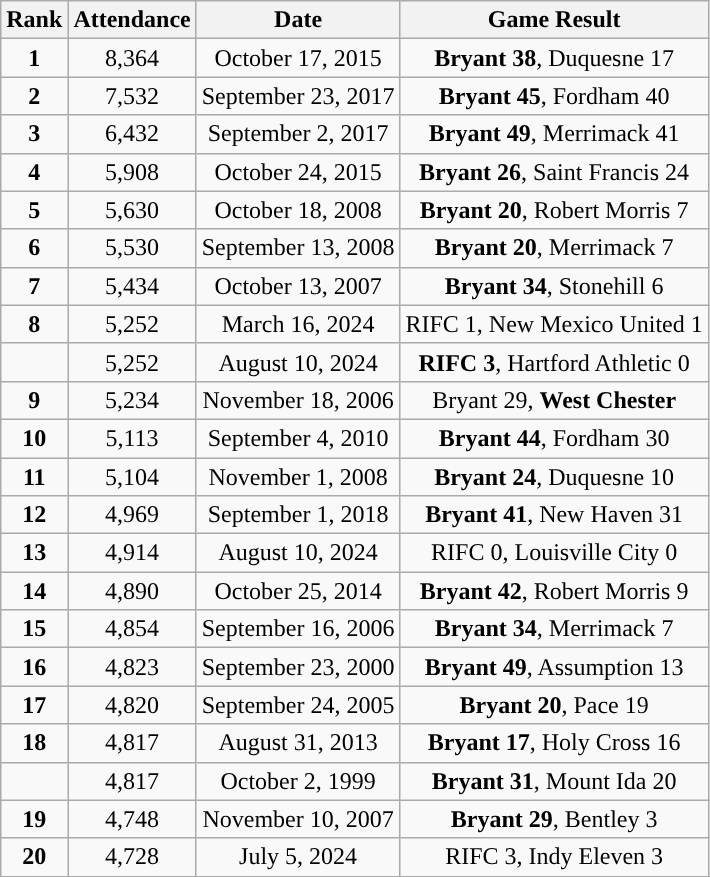<table class="wikitable sortable">
<tr>
<th>Rank</th>
<th>Attendance</th>
<th>Date</th>
<th>Game Result</th>
</tr>
<tr align="center">
<td><strong>1</strong></td>
<td>8,364</td>
<td>October 17, 2015</td>
<td><strong>Bryant 38</strong>, Duquesne 17</td>
</tr>
<tr align="center">
<td><strong>2</strong></td>
<td>7,532</td>
<td>September 23, 2017</td>
<td><strong>Bryant 45</strong>, Fordham 40</td>
</tr>
<tr align="center">
<td><strong>3</strong></td>
<td>6,432</td>
<td>September 2, 2017</td>
<td><strong>Bryant 49</strong>, Merrimack 41</td>
</tr>
<tr align="center">
<td><strong>4</strong></td>
<td>5,908</td>
<td>October 24, 2015</td>
<td><strong>Bryant 26</strong>, Saint Francis 24</td>
</tr>
<tr align="center">
<td><strong>5</strong></td>
<td>5,630</td>
<td>October 18, 2008</td>
<td><strong>Bryant 20</strong>, Robert Morris 7</td>
</tr>
<tr align="center">
<td><strong>6</strong></td>
<td>5,530</td>
<td>September 13, 2008</td>
<td><strong>Bryant 20</strong>, Merrimack 7</td>
</tr>
<tr align="center">
<td><strong>7</strong></td>
<td>5,434</td>
<td>October 13, 2007</td>
<td><strong> Bryant 34</strong>, Stonehill 6</td>
</tr>
<tr align="center">
<td><strong>8</strong></td>
<td>5,252</td>
<td>March 16, 2024</td>
<td>RIFC 1, New Mexico United 1</td>
</tr>
<tr align="center">
<td></td>
<td>5,252</td>
<td>August 10, 2024</td>
<td><strong>RIFC 3</strong>, Hartford Athletic 0</td>
</tr>
<tr align="center">
<td><strong>9</strong></td>
<td>5,234</td>
<td>November 18, 2006</td>
<td> Bryant 29, <strong> West Chester</strong></td>
</tr>
<tr align="center">
<td><strong>10</strong></td>
<td>5,113</td>
<td>September 4, 2010</td>
<td><strong>Bryant 44</strong>, Fordham 30</td>
</tr>
<tr align="center">
<td><strong>11</strong></td>
<td>5,104</td>
<td>November 1, 2008</td>
<td><strong>Bryant 24</strong>, Duquesne 10</td>
</tr>
<tr align="center">
<td><strong>12</strong></td>
<td>4,969</td>
<td>September 1, 2018</td>
<td><strong>Bryant 41</strong>, New Haven 31</td>
</tr>
<tr align="center">
<td><strong>13</strong></td>
<td>4,914</td>
<td>August 10, 2024</td>
<td>RIFC 0, Louisville City 0</td>
</tr>
<tr align="center">
<td><strong>14</strong></td>
<td>4,890</td>
<td>October 25, 2014</td>
<td><strong>Bryant 42</strong>, Robert Morris 9</td>
</tr>
<tr align="center">
<td><strong>15</strong></td>
<td>4,854</td>
<td>September 16, 2006</td>
<td><strong>Bryant 34</strong>, Merrimack 7</td>
</tr>
<tr align="center">
<td><strong>16</strong></td>
<td>4,823</td>
<td>September 23, 2000</td>
<td><strong>Bryant 49</strong>, Assumption 13</td>
</tr>
<tr align="center">
<td><strong>17</strong></td>
<td>4,820</td>
<td>September 24, 2005</td>
<td><strong>Bryant 20</strong>, Pace 19</td>
</tr>
<tr align="center">
<td><strong>18</strong></td>
<td>4,817</td>
<td>August 31, 2013</td>
<td><strong>Bryant 17</strong>, Holy Cross 16</td>
</tr>
<tr align="center">
<td></td>
<td>4,817</td>
<td>October 2, 1999</td>
<td><strong>Bryant 31</strong>, Mount Ida 20</td>
</tr>
<tr align="center">
<td><strong>19</strong></td>
<td>4,748</td>
<td>November 10, 2007</td>
<td><strong>Bryant 29</strong>, Bentley 3</td>
</tr>
<tr align="center">
<td><strong>20</strong></td>
<td>4,728</td>
<td>July 5, 2024</td>
<td>RIFC 3, Indy Eleven 3</td>
</tr>
<tr align="center">
</tr>
<tr>
</tr>
</table>
